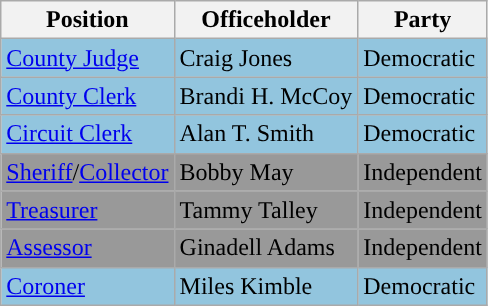<table class="wikitable mw-collapsible">
<tr>
<th>Position</th>
<th>Officeholder</th>
<th>Party</th>
</tr>
<tr style="background-color:#92C5DE;">
<td><a href='#'>County Judge</a></td>
<td>Craig Jones</td>
<td>Democratic</td>
</tr>
<tr style="background-color:#92C5DE;">
<td><a href='#'>County Clerk</a></td>
<td>Brandi H. McCoy</td>
<td>Democratic</td>
</tr>
<tr style="background-color:#92C5DE;">
<td><a href='#'>Circuit Clerk</a></td>
<td>Alan T. Smith</td>
<td>Democratic</td>
</tr>
<tr style="background-color:#999999;">
<td><a href='#'>Sheriff</a>/<a href='#'>Collector</a></td>
<td>Bobby May</td>
<td>Independent</td>
</tr>
<tr style="background-color:#999999;">
<td><a href='#'>Treasurer</a></td>
<td>Tammy Talley</td>
<td>Independent</td>
</tr>
<tr style="background-color:#999999;">
<td><a href='#'>Assessor</a></td>
<td>Ginadell Adams</td>
<td>Independent</td>
</tr>
<tr style="background-color:#92C5DE;">
<td><a href='#'>Coroner</a></td>
<td>Miles Kimble</td>
<td>Democratic</td>
</tr>
</table>
